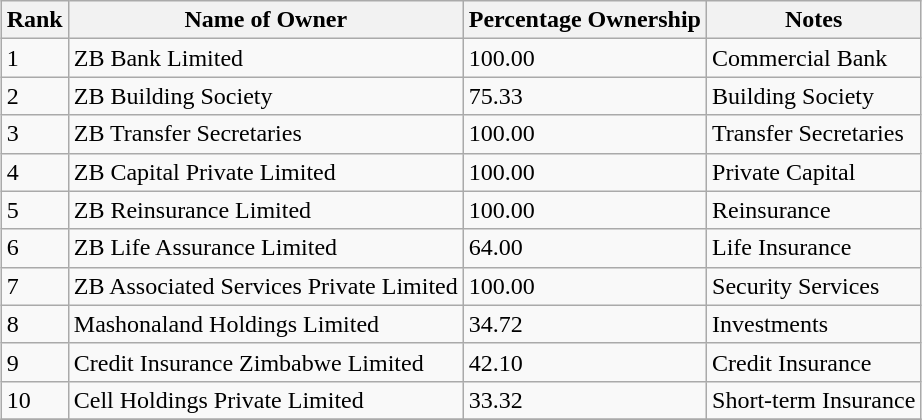<table class="wikitable sortable" style="margin: 0.5em auto">
<tr>
<th>Rank</th>
<th>Name of Owner</th>
<th>Percentage Ownership</th>
<th>Notes</th>
</tr>
<tr>
<td>1</td>
<td>ZB Bank Limited</td>
<td>100.00</td>
<td>Commercial Bank</td>
</tr>
<tr>
<td>2</td>
<td>ZB Building Society</td>
<td>75.33</td>
<td>Building Society</td>
</tr>
<tr>
<td>3</td>
<td>ZB Transfer Secretaries</td>
<td>100.00</td>
<td>Transfer Secretaries</td>
</tr>
<tr>
<td>4</td>
<td>ZB Capital Private Limited</td>
<td>100.00</td>
<td>Private Capital</td>
</tr>
<tr>
<td>5</td>
<td>ZB Reinsurance Limited</td>
<td>100.00</td>
<td>Reinsurance</td>
</tr>
<tr>
<td>6</td>
<td>ZB Life Assurance Limited</td>
<td>64.00</td>
<td>Life Insurance</td>
</tr>
<tr>
<td>7</td>
<td>ZB Associated Services Private Limited</td>
<td>100.00</td>
<td>Security Services</td>
</tr>
<tr>
<td>8</td>
<td>Mashonaland Holdings Limited</td>
<td>34.72</td>
<td>Investments</td>
</tr>
<tr>
<td>9</td>
<td>Credit Insurance Zimbabwe Limited</td>
<td>42.10</td>
<td>Credit Insurance</td>
</tr>
<tr>
<td>10</td>
<td>Cell Holdings Private Limited</td>
<td>33.32</td>
<td>Short-term Insurance</td>
</tr>
<tr>
</tr>
</table>
